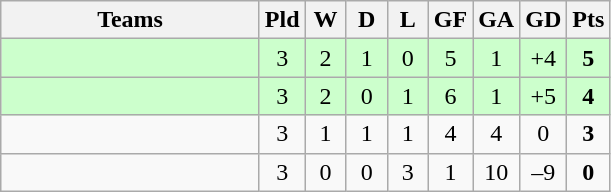<table class="wikitable" style="text-align: center;">
<tr>
<th width=165>Teams</th>
<th width=20>Pld</th>
<th width=20>W</th>
<th width=20>D</th>
<th width=20>L</th>
<th width=20>GF</th>
<th width=20>GA</th>
<th width=20>GD</th>
<th width=20>Pts</th>
</tr>
<tr align=center style="background:#ccffcc;">
<td style="text-align:left;"></td>
<td>3</td>
<td>2</td>
<td>1</td>
<td>0</td>
<td>5</td>
<td>1</td>
<td>+4</td>
<td><strong>5</strong></td>
</tr>
<tr align=center style="background:#ccffcc;">
<td style="text-align:left;"></td>
<td>3</td>
<td>2</td>
<td>0</td>
<td>1</td>
<td>6</td>
<td>1</td>
<td>+5</td>
<td><strong>4</strong></td>
</tr>
<tr align=center>
<td style="text-align:left;"></td>
<td>3</td>
<td>1</td>
<td>1</td>
<td>1</td>
<td>4</td>
<td>4</td>
<td>0</td>
<td><strong>3</strong></td>
</tr>
<tr align=center>
<td style="text-align:left;"></td>
<td>3</td>
<td>0</td>
<td>0</td>
<td>3</td>
<td>1</td>
<td>10</td>
<td>–9</td>
<td><strong>0</strong></td>
</tr>
</table>
